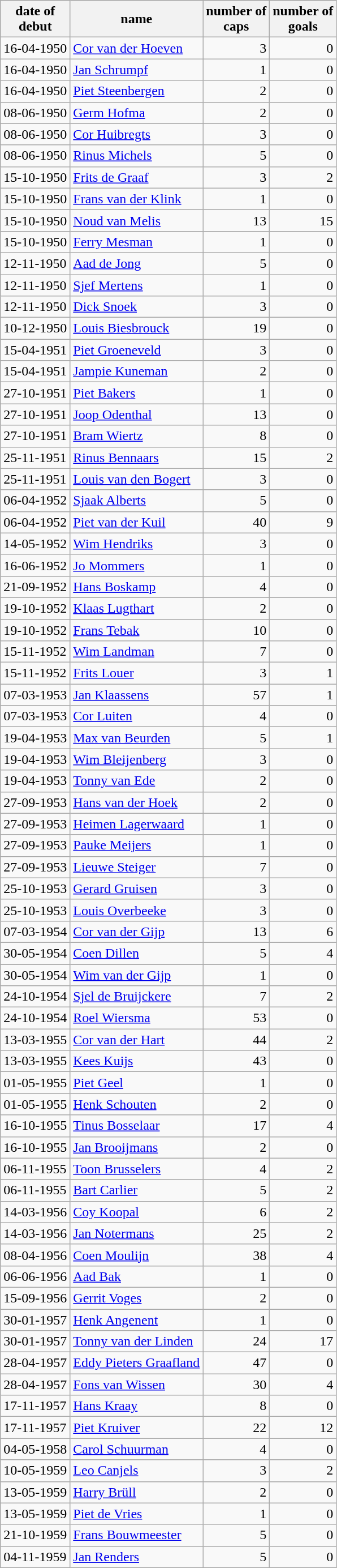<table class="wikitable sortable">
<tr>
<th>date of<br>debut</th>
<th>name</th>
<th>number of<br>caps</th>
<th>number of<br>goals</th>
</tr>
<tr>
<td>16-04-1950</td>
<td><a href='#'>Cor van der Hoeven</a></td>
<td align=right>3</td>
<td align=right>0</td>
</tr>
<tr>
<td>16-04-1950</td>
<td><a href='#'>Jan Schrumpf</a></td>
<td align=right>1</td>
<td align=right>0</td>
</tr>
<tr>
<td>16-04-1950</td>
<td><a href='#'>Piet Steenbergen</a></td>
<td align=right>2</td>
<td align=right>0</td>
</tr>
<tr>
<td>08-06-1950</td>
<td><a href='#'>Germ Hofma</a></td>
<td align=right>2</td>
<td align=right>0</td>
</tr>
<tr>
<td>08-06-1950</td>
<td><a href='#'>Cor Huibregts</a></td>
<td align=right>3</td>
<td align=right>0</td>
</tr>
<tr>
<td>08-06-1950</td>
<td><a href='#'>Rinus Michels</a></td>
<td align=right>5</td>
<td align=right>0</td>
</tr>
<tr>
<td>15-10-1950</td>
<td><a href='#'>Frits de Graaf</a></td>
<td align=right>3</td>
<td align=right>2</td>
</tr>
<tr>
<td>15-10-1950</td>
<td><a href='#'>Frans van der Klink</a></td>
<td align=right>1</td>
<td align=right>0</td>
</tr>
<tr>
<td>15-10-1950</td>
<td><a href='#'>Noud van Melis</a></td>
<td align=right>13</td>
<td align=right>15</td>
</tr>
<tr>
<td>15-10-1950</td>
<td><a href='#'>Ferry Mesman</a></td>
<td align=right>1</td>
<td align=right>0</td>
</tr>
<tr>
<td>12-11-1950</td>
<td><a href='#'>Aad de Jong</a></td>
<td align=right>5</td>
<td align=right>0</td>
</tr>
<tr>
<td>12-11-1950</td>
<td><a href='#'>Sjef Mertens</a></td>
<td align=right>1</td>
<td align=right>0</td>
</tr>
<tr>
<td>12-11-1950</td>
<td><a href='#'>Dick Snoek</a></td>
<td align=right>3</td>
<td align=right>0</td>
</tr>
<tr>
<td>10-12-1950</td>
<td><a href='#'>Louis Biesbrouck</a></td>
<td align=right>19</td>
<td align=right>0</td>
</tr>
<tr>
<td>15-04-1951</td>
<td><a href='#'>Piet Groeneveld</a></td>
<td align=right>3</td>
<td align=right>0</td>
</tr>
<tr>
<td>15-04-1951</td>
<td><a href='#'>Jampie Kuneman</a></td>
<td align=right>2</td>
<td align=right>0</td>
</tr>
<tr>
<td>27-10-1951</td>
<td><a href='#'>Piet Bakers</a></td>
<td align=right>1</td>
<td align=right>0</td>
</tr>
<tr>
<td>27-10-1951</td>
<td><a href='#'>Joop Odenthal</a></td>
<td align=right>13</td>
<td align=right>0</td>
</tr>
<tr>
<td>27-10-1951</td>
<td><a href='#'>Bram Wiertz</a></td>
<td align=right>8</td>
<td align=right>0</td>
</tr>
<tr>
<td>25-11-1951</td>
<td><a href='#'>Rinus Bennaars</a></td>
<td align=right>15</td>
<td align=right>2</td>
</tr>
<tr>
<td>25-11-1951</td>
<td><a href='#'>Louis van den Bogert</a></td>
<td align=right>3</td>
<td align=right>0</td>
</tr>
<tr>
<td>06-04-1952</td>
<td><a href='#'>Sjaak Alberts</a></td>
<td align=right>5</td>
<td align=right>0</td>
</tr>
<tr>
<td>06-04-1952</td>
<td><a href='#'>Piet van der Kuil</a></td>
<td align=right>40</td>
<td align=right>9</td>
</tr>
<tr>
<td>14-05-1952</td>
<td><a href='#'>Wim Hendriks</a></td>
<td align=right>3</td>
<td align=right>0</td>
</tr>
<tr>
<td>16-06-1952</td>
<td><a href='#'>Jo Mommers</a></td>
<td align=right>1</td>
<td align=right>0</td>
</tr>
<tr>
<td>21-09-1952</td>
<td><a href='#'>Hans Boskamp</a></td>
<td align=right>4</td>
<td align=right>0</td>
</tr>
<tr>
<td>19-10-1952</td>
<td><a href='#'>Klaas Lugthart</a></td>
<td align=right>2</td>
<td align=right>0</td>
</tr>
<tr>
<td>19-10-1952</td>
<td><a href='#'>Frans Tebak</a></td>
<td align=right>10</td>
<td align=right>0</td>
</tr>
<tr>
<td>15-11-1952</td>
<td><a href='#'>Wim Landman</a></td>
<td align=right>7</td>
<td align=right>0</td>
</tr>
<tr>
<td>15-11-1952</td>
<td><a href='#'>Frits Louer</a></td>
<td align=right>3</td>
<td align=right>1</td>
</tr>
<tr>
<td>07-03-1953</td>
<td><a href='#'>Jan Klaassens</a></td>
<td align=right>57</td>
<td align=right>1</td>
</tr>
<tr>
<td>07-03-1953</td>
<td><a href='#'>Cor Luiten</a></td>
<td align=right>4</td>
<td align=right>0</td>
</tr>
<tr>
<td>19-04-1953</td>
<td><a href='#'>Max van Beurden</a></td>
<td align=right>5</td>
<td align=right>1</td>
</tr>
<tr>
<td>19-04-1953</td>
<td><a href='#'>Wim Bleijenberg</a></td>
<td align=right>3</td>
<td align=right>0</td>
</tr>
<tr>
<td>19-04-1953</td>
<td><a href='#'>Tonny van Ede</a></td>
<td align=right>2</td>
<td align=right>0</td>
</tr>
<tr>
<td>27-09-1953</td>
<td><a href='#'>Hans van der Hoek</a></td>
<td align=right>2</td>
<td align=right>0</td>
</tr>
<tr>
<td>27-09-1953</td>
<td><a href='#'>Heimen Lagerwaard</a></td>
<td align=right>1</td>
<td align=right>0</td>
</tr>
<tr>
<td>27-09-1953</td>
<td><a href='#'>Pauke Meijers</a></td>
<td align=right>1</td>
<td align=right>0</td>
</tr>
<tr>
<td>27-09-1953</td>
<td><a href='#'>Lieuwe Steiger</a></td>
<td align=right>7</td>
<td align=right>0</td>
</tr>
<tr>
<td>25-10-1953</td>
<td><a href='#'>Gerard Gruisen</a></td>
<td align=right>3</td>
<td align=right>0</td>
</tr>
<tr>
<td>25-10-1953</td>
<td><a href='#'>Louis Overbeeke</a></td>
<td align=right>3</td>
<td align=right>0</td>
</tr>
<tr>
<td>07-03-1954</td>
<td><a href='#'>Cor van der Gijp</a></td>
<td align=right>13</td>
<td align=right>6</td>
</tr>
<tr>
<td>30-05-1954</td>
<td><a href='#'>Coen Dillen</a></td>
<td align=right>5</td>
<td align=right>4</td>
</tr>
<tr>
<td>30-05-1954</td>
<td><a href='#'>Wim van der Gijp</a></td>
<td align=right>1</td>
<td align=right>0</td>
</tr>
<tr>
<td>24-10-1954</td>
<td><a href='#'>Sjel de Bruijckere</a></td>
<td align=right>7</td>
<td align=right>2</td>
</tr>
<tr>
<td>24-10-1954</td>
<td><a href='#'>Roel Wiersma</a></td>
<td align=right>53</td>
<td align=right>0</td>
</tr>
<tr>
<td>13-03-1955</td>
<td><a href='#'>Cor van der Hart</a></td>
<td align=right>44</td>
<td align=right>2</td>
</tr>
<tr>
<td>13-03-1955</td>
<td><a href='#'>Kees Kuijs</a></td>
<td align=right>43</td>
<td align=right>0</td>
</tr>
<tr>
<td>01-05-1955</td>
<td><a href='#'>Piet Geel</a></td>
<td align=right>1</td>
<td align=right>0</td>
</tr>
<tr>
<td>01-05-1955</td>
<td><a href='#'>Henk Schouten</a></td>
<td align=right>2</td>
<td align=right>0</td>
</tr>
<tr>
<td>16-10-1955</td>
<td><a href='#'>Tinus Bosselaar</a></td>
<td align=right>17</td>
<td align=right>4</td>
</tr>
<tr>
<td>16-10-1955</td>
<td><a href='#'>Jan Brooijmans</a></td>
<td align=right>2</td>
<td align=right>0</td>
</tr>
<tr>
<td>06-11-1955</td>
<td><a href='#'>Toon Brusselers</a></td>
<td align=right>4</td>
<td align=right>2</td>
</tr>
<tr>
<td>06-11-1955</td>
<td><a href='#'>Bart Carlier</a></td>
<td align=right>5</td>
<td align=right>2</td>
</tr>
<tr>
<td>14-03-1956</td>
<td><a href='#'>Coy Koopal</a></td>
<td align=right>6</td>
<td align=right>2</td>
</tr>
<tr>
<td>14-03-1956</td>
<td><a href='#'>Jan Notermans</a></td>
<td align=right>25</td>
<td align=right>2</td>
</tr>
<tr>
<td>08-04-1956</td>
<td><a href='#'>Coen Moulijn</a></td>
<td align=right>38</td>
<td align=right>4</td>
</tr>
<tr>
<td>06-06-1956</td>
<td><a href='#'>Aad Bak</a></td>
<td align=right>1</td>
<td align=right>0</td>
</tr>
<tr>
<td>15-09-1956</td>
<td><a href='#'>Gerrit Voges</a></td>
<td align=right>2</td>
<td align=right>0</td>
</tr>
<tr>
<td>30-01-1957</td>
<td><a href='#'>Henk Angenent</a></td>
<td align=right>1</td>
<td align=right>0</td>
</tr>
<tr>
<td>30-01-1957</td>
<td><a href='#'>Tonny van der Linden</a></td>
<td align=right>24</td>
<td align=right>17</td>
</tr>
<tr>
<td>28-04-1957</td>
<td><a href='#'>Eddy Pieters Graafland</a></td>
<td align=right>47</td>
<td align=right>0</td>
</tr>
<tr>
<td>28-04-1957</td>
<td><a href='#'>Fons van Wissen</a></td>
<td align=right>30</td>
<td align=right>4</td>
</tr>
<tr>
<td>17-11-1957</td>
<td><a href='#'>Hans Kraay</a></td>
<td align=right>8</td>
<td align=right>0</td>
</tr>
<tr>
<td>17-11-1957</td>
<td><a href='#'>Piet Kruiver</a></td>
<td align=right>22</td>
<td align=right>12</td>
</tr>
<tr>
<td>04-05-1958</td>
<td><a href='#'>Carol Schuurman</a></td>
<td align=right>4</td>
<td align=right>0</td>
</tr>
<tr>
<td>10-05-1959</td>
<td><a href='#'>Leo Canjels</a></td>
<td align=right>3</td>
<td align=right>2</td>
</tr>
<tr>
<td>13-05-1959</td>
<td><a href='#'>Harry Brüll</a></td>
<td align=right>2</td>
<td align=right>0</td>
</tr>
<tr>
<td>13-05-1959</td>
<td><a href='#'>Piet de Vries</a></td>
<td align=right>1</td>
<td align=right>0</td>
</tr>
<tr>
<td>21-10-1959</td>
<td><a href='#'>Frans Bouwmeester</a></td>
<td align=right>5</td>
<td align=right>0</td>
</tr>
<tr>
<td>04-11-1959</td>
<td><a href='#'>Jan Renders</a></td>
<td align=right>5</td>
<td align=right>0</td>
</tr>
</table>
